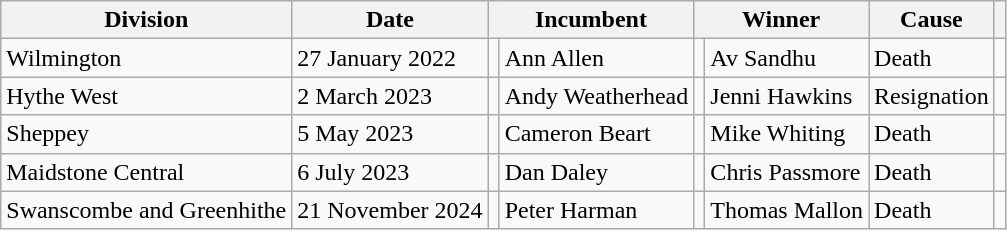<table class="wikitable">
<tr>
<th>Division</th>
<th>Date</th>
<th colspan="2">Incumbent</th>
<th colspan="2">Winner</th>
<th>Cause</th>
<th></th>
</tr>
<tr>
<td>Wilmington</td>
<td>27 January 2022</td>
<td></td>
<td>Ann Allen</td>
<td></td>
<td>Av Sandhu</td>
<td>Death</td>
<td></td>
</tr>
<tr>
<td>Hythe West</td>
<td>2 March 2023</td>
<td></td>
<td>Andy Weatherhead</td>
<td></td>
<td>Jenni Hawkins</td>
<td>Resignation</td>
<td></td>
</tr>
<tr>
<td>Sheppey</td>
<td>5 May 2023</td>
<td></td>
<td>Cameron Beart</td>
<td></td>
<td>Mike Whiting</td>
<td>Death</td>
<td></td>
</tr>
<tr>
<td>Maidstone Central</td>
<td>6 July 2023</td>
<td></td>
<td>Dan Daley</td>
<td></td>
<td>Chris Passmore</td>
<td>Death</td>
<td></td>
</tr>
<tr>
<td>Swanscombe and Greenhithe</td>
<td>21 November 2024</td>
<td></td>
<td>Peter Harman</td>
<td></td>
<td>Thomas Mallon</td>
<td>Death</td>
<td></td>
</tr>
</table>
